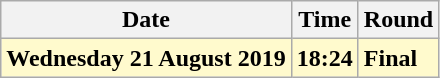<table class="wikitable">
<tr>
<th>Date</th>
<th>Time</th>
<th>Round</th>
</tr>
<tr>
<td style=background:lemonchiffon><strong>Wednesday 21 August 2019</strong></td>
<td style=background:lemonchiffon><strong>18:24</strong></td>
<td style=background:lemonchiffon><strong>Final</strong></td>
</tr>
</table>
